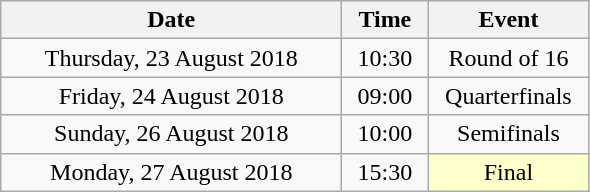<table class = "wikitable" style="text-align:center;">
<tr>
<th width=220>Date</th>
<th width=50>Time</th>
<th width=100>Event</th>
</tr>
<tr>
<td>Thursday, 23 August 2018</td>
<td>10:30</td>
<td>Round of 16</td>
</tr>
<tr>
<td>Friday, 24 August 2018</td>
<td>09:00</td>
<td>Quarterfinals</td>
</tr>
<tr>
<td>Sunday, 26 August 2018</td>
<td>10:00</td>
<td>Semifinals</td>
</tr>
<tr>
<td>Monday, 27 August 2018</td>
<td>15:30</td>
<td bgcolor=ffffcc>Final</td>
</tr>
</table>
